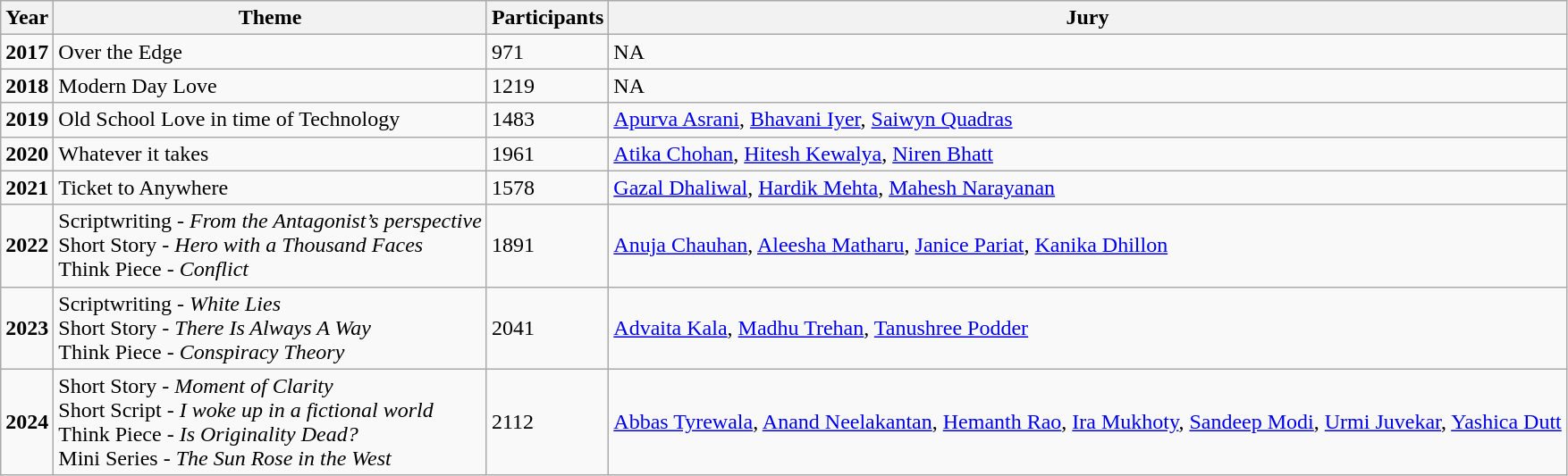<table class="wikitable">
<tr>
<th>Year</th>
<th>Theme</th>
<th>Participants</th>
<th>Jury</th>
</tr>
<tr>
<td><strong>2017</strong></td>
<td>Over the Edge</td>
<td>971</td>
<td>NA</td>
</tr>
<tr>
<td><strong>2018</strong></td>
<td>Modern Day Love</td>
<td>1219</td>
<td>NA</td>
</tr>
<tr>
<td><strong>2019</strong></td>
<td>Old School Love in time of Technology</td>
<td>1483</td>
<td><a href='#'>Apurva Asrani</a>, <a href='#'>Bhavani Iyer</a>, <a href='#'>Saiwyn Quadras</a></td>
</tr>
<tr>
<td><strong>2020</strong></td>
<td>Whatever it takes</td>
<td>1961</td>
<td><a href='#'>Atika Chohan</a>, <a href='#'>Hitesh Kewalya</a>, <a href='#'>Niren Bhatt</a></td>
</tr>
<tr>
<td><strong>2021</strong></td>
<td>Ticket to Anywhere</td>
<td>1578</td>
<td><a href='#'>Gazal Dhaliwal</a>, <a href='#'>Hardik Mehta</a>, <a href='#'>Mahesh Narayanan</a></td>
</tr>
<tr>
<td><strong>2022</strong></td>
<td>Scriptwriting - <em>From the Antagonist’s perspective</em><br>Short Story - <em>Hero with a Thousand Faces</em><br>Think Piece - <em>Conflict</em></td>
<td>1891</td>
<td><a href='#'>Anuja Chauhan</a>, <a href='#'>Aleesha Matharu</a>, <a href='#'>Janice Pariat</a>, <a href='#'>Kanika Dhillon</a></td>
</tr>
<tr>
<td><strong>2023</strong></td>
<td>Scriptwriting - <em>White Lies</em><br>Short Story - <em>There Is Always A Way</em><br>Think Piece - <em>Conspiracy Theory</em></td>
<td>2041</td>
<td><a href='#'>Advaita Kala</a>, <a href='#'>Madhu Trehan</a>, <a href='#'>Tanushree Podder</a></td>
</tr>
<tr>
<td><strong>2024</strong></td>
<td>Short Story - <em>Moment of Clarity</em><br>Short Script - <em>I woke up in a fictional world</em><br>Think Piece - <em>Is Originality Dead?</em><br>Mini Series - <em>The Sun Rose in the West</em></td>
<td>2112</td>
<td><a href='#'>Abbas Tyrewala</a>, <a href='#'>Anand Neelakantan</a>, <a href='#'>Hemanth Rao</a>, <a href='#'>Ira Mukhoty</a>, <a href='#'>Sandeep Modi</a>, <a href='#'>Urmi Juvekar</a>, <a href='#'>Yashica Dutt</a></td>
</tr>
</table>
